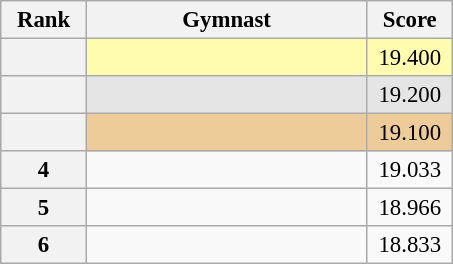<table class="wikitable sortable" style="text-align:center; font-size:95%">
<tr>
<th scope="col" style="width:50px;">Rank</th>
<th scope="col" style="width:180px;">Gymnast</th>
<th scope="col" style="width:50px;">Score</th>
</tr>
<tr style="background:#fffcaf;">
<th scope=row style="text-align:center"></th>
<td style="text-align:left;"></td>
<td>19.400</td>
</tr>
<tr style="background:#e5e5e5;">
<th scope=row style="text-align:center"></th>
<td style="text-align:left;"></td>
<td>19.200</td>
</tr>
<tr style="background:#ec9;">
<th scope=row style="text-align:center"></th>
<td style="text-align:left;"></td>
<td>19.100</td>
</tr>
<tr>
<th scope=row style="text-align:center">4</th>
<td style="text-align:left;"></td>
<td>19.033</td>
</tr>
<tr>
<th scope=row style="text-align:center">5</th>
<td style="text-align:left;"></td>
<td>18.966</td>
</tr>
<tr>
<th scope=row style="text-align:center">6</th>
<td style="text-align:left;"></td>
<td>18.833</td>
</tr>
</table>
